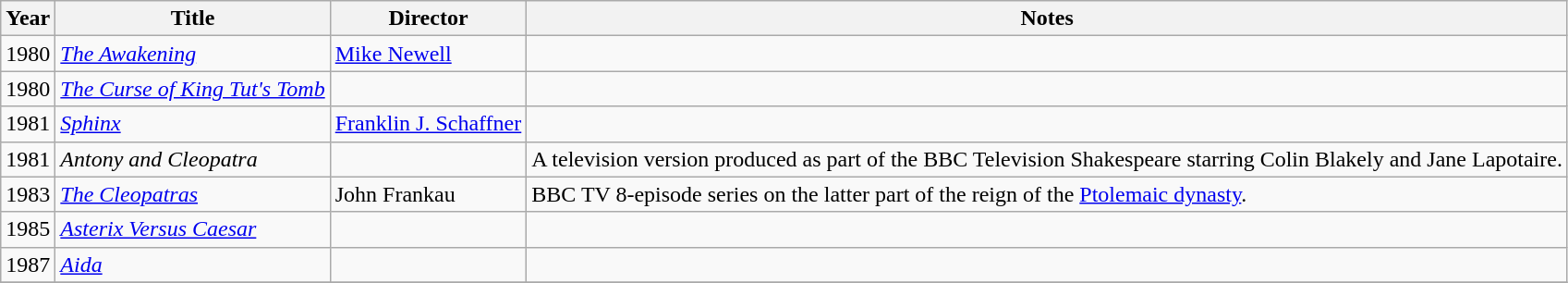<table class="wikitable sortable">
<tr>
<th>Year</th>
<th>Title</th>
<th>Director</th>
<th>Notes</th>
</tr>
<tr>
<td>1980</td>
<td><em><a href='#'>The Awakening</a></em></td>
<td><a href='#'>Mike Newell</a></td>
<td></td>
</tr>
<tr>
<td>1980</td>
<td><em><a href='#'>The Curse of King Tut's Tomb</a></em></td>
<td></td>
<td></td>
</tr>
<tr>
<td>1981</td>
<td><em><a href='#'>Sphinx</a></em></td>
<td><a href='#'>Franklin J. Schaffner</a></td>
<td></td>
</tr>
<tr>
<td>1981</td>
<td><em>Antony and Cleopatra</em></td>
<td></td>
<td>A television version produced as part of the BBC Television Shakespeare starring Colin Blakely and Jane Lapotaire.</td>
</tr>
<tr>
<td>1983</td>
<td><em><a href='#'>The Cleopatras</a></em></td>
<td>John Frankau</td>
<td>BBC TV 8-episode series on the latter part of the reign of the <a href='#'>Ptolemaic dynasty</a>.</td>
</tr>
<tr>
<td>1985</td>
<td><em><a href='#'>Asterix Versus Caesar</a></em></td>
<td></td>
<td></td>
</tr>
<tr>
<td>1987</td>
<td><em><a href='#'>Aida</a></em></td>
<td></td>
<td></td>
</tr>
<tr>
</tr>
</table>
